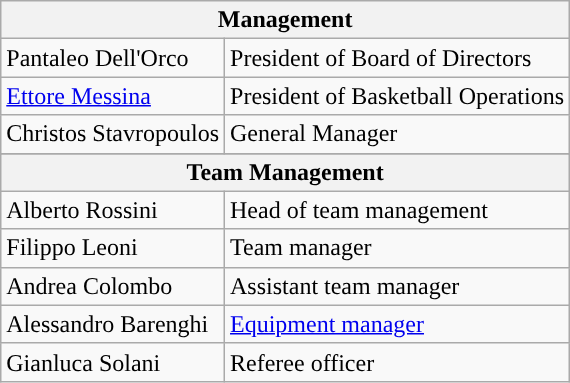<table class="wikitable sortable">
<tr>
<th colspan=2>Management</th>
</tr>
<tr>
<td>Pantaleo Dell'Orco</td>
<td>President of Board of Directors</td>
</tr>
<tr>
<td><a href='#'>Ettore Messina</a></td>
<td>President of Basketball Operations</td>
</tr>
<tr>
<td>Christos Stavropoulos</td>
<td>General Manager</td>
</tr>
<tr>
</tr>
<tr>
<th colspan=2>Team Management</th>
</tr>
<tr>
<td>Alberto Rossini</td>
<td>Head of team management</td>
</tr>
<tr>
<td>Filippo Leoni</td>
<td>Team manager</td>
</tr>
<tr>
<td>Andrea Colombo</td>
<td>Assistant team manager</td>
</tr>
<tr>
<td>Alessandro Barenghi</td>
<td><a href='#'>Equipment manager</a></td>
</tr>
<tr>
<td>Gianluca Solani</td>
<td>Referee officer</td>
</tr>
</table>
